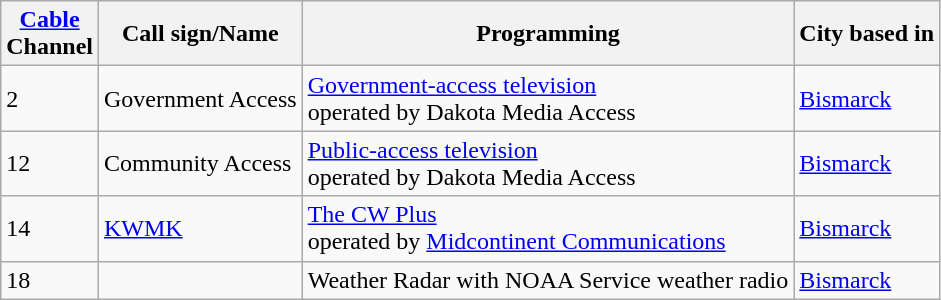<table class="wikitable">
<tr>
<th><a href='#'>Cable</a><br>Channel</th>
<th>Call sign/Name</th>
<th>Programming</th>
<th>City based in</th>
</tr>
<tr>
<td>2</td>
<td>Government Access</td>
<td><a href='#'>Government-access television</a><br>operated by Dakota Media Access</td>
<td><a href='#'>Bismarck</a></td>
</tr>
<tr>
<td>12</td>
<td>Community Access</td>
<td><a href='#'>Public-access television</a><br>operated by Dakota Media Access</td>
<td><a href='#'>Bismarck</a></td>
</tr>
<tr>
<td>14</td>
<td><a href='#'>KWMK</a></td>
<td><a href='#'>The CW Plus</a><br>operated by <a href='#'>Midcontinent Communications</a></td>
<td><a href='#'>Bismarck</a></td>
</tr>
<tr>
<td>18</td>
<td></td>
<td>Weather Radar with NOAA Service weather radio</td>
<td><a href='#'>Bismarck</a></td>
</tr>
</table>
